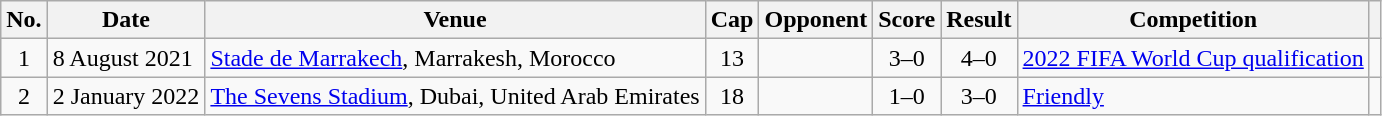<table class="wikitable sortable">
<tr>
<th scope="col">No.</th>
<th scope="col">Date</th>
<th scope="col">Venue</th>
<th scope="col">Cap</th>
<th scope="col">Opponent</th>
<th scope="col">Score</th>
<th scope="col">Result</th>
<th scope="col">Competition</th>
<th scope="col class="unsortable"></th>
</tr>
<tr>
<td align="center">1</td>
<td>8 August 2021</td>
<td><a href='#'>Stade de Marrakech</a>, Marrakesh, Morocco</td>
<td align="center">13</td>
<td></td>
<td align="center">3–0</td>
<td align="center">4–0</td>
<td><a href='#'>2022 FIFA World Cup qualification</a></td>
<td align="center"></td>
</tr>
<tr>
<td align="center">2</td>
<td>2 January 2022</td>
<td><a href='#'>The Sevens Stadium</a>, Dubai, United Arab Emirates</td>
<td align="center">18</td>
<td></td>
<td align="center">1–0</td>
<td align="center">3–0</td>
<td><a href='#'>Friendly</a></td>
<td align="center"></td>
</tr>
</table>
